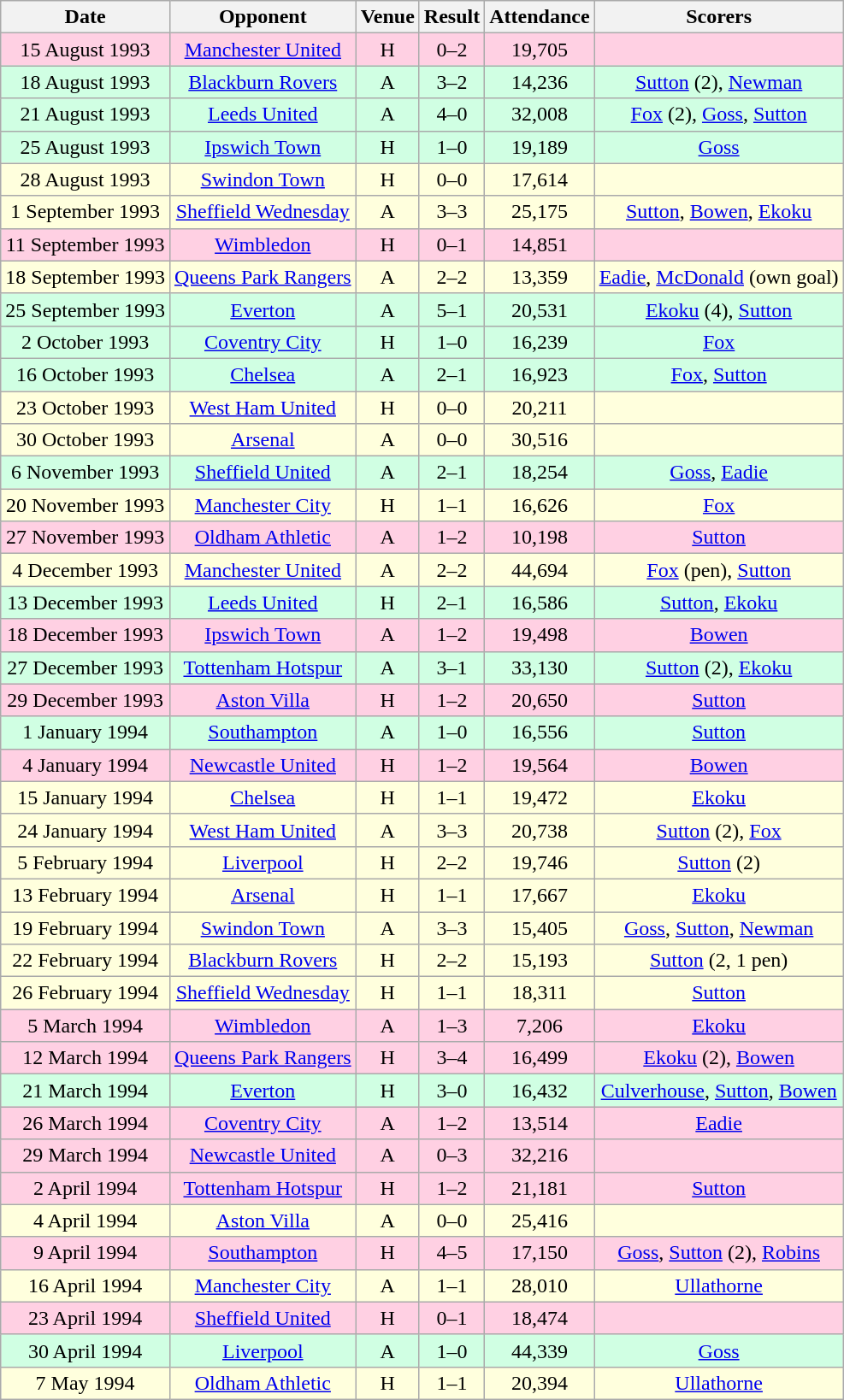<table class="wikitable sortable" style="font-size:100%; text-align:center">
<tr>
<th>Date</th>
<th>Opponent</th>
<th>Venue</th>
<th>Result</th>
<th>Attendance</th>
<th>Scorers</th>
</tr>
<tr style="background-color: #ffd0e3;">
<td>15 August 1993</td>
<td><a href='#'>Manchester United</a></td>
<td>H</td>
<td>0–2</td>
<td>19,705</td>
<td></td>
</tr>
<tr style="background-color: #d0ffe3;">
<td>18 August 1993</td>
<td><a href='#'>Blackburn Rovers</a></td>
<td>A</td>
<td>3–2</td>
<td>14,236</td>
<td><a href='#'>Sutton</a> (2), <a href='#'>Newman</a></td>
</tr>
<tr style="background-color: #d0ffe3;">
<td>21 August 1993</td>
<td><a href='#'>Leeds United</a></td>
<td>A</td>
<td>4–0</td>
<td>32,008</td>
<td><a href='#'>Fox</a> (2), <a href='#'>Goss</a>, <a href='#'>Sutton</a></td>
</tr>
<tr style="background-color: #d0ffe3;">
<td>25 August 1993</td>
<td><a href='#'>Ipswich Town</a></td>
<td>H</td>
<td>1–0</td>
<td>19,189</td>
<td><a href='#'>Goss</a></td>
</tr>
<tr style="background-color: #ffffdd;">
<td>28 August 1993</td>
<td><a href='#'>Swindon Town</a></td>
<td>H</td>
<td>0–0</td>
<td>17,614</td>
<td></td>
</tr>
<tr style="background-color: #ffffdd;">
<td>1 September 1993</td>
<td><a href='#'>Sheffield Wednesday</a></td>
<td>A</td>
<td>3–3</td>
<td>25,175</td>
<td><a href='#'>Sutton</a>, <a href='#'>Bowen</a>, <a href='#'>Ekoku</a></td>
</tr>
<tr style="background-color: #ffd0e3;">
<td>11 September 1993</td>
<td><a href='#'>Wimbledon</a></td>
<td>H</td>
<td>0–1</td>
<td>14,851</td>
<td></td>
</tr>
<tr style="background-color: #ffffdd;">
<td>18 September 1993</td>
<td><a href='#'>Queens Park Rangers</a></td>
<td>A</td>
<td>2–2</td>
<td>13,359</td>
<td><a href='#'>Eadie</a>, <a href='#'>McDonald</a> (own goal)</td>
</tr>
<tr style="background-color: #d0ffe3;">
<td>25 September 1993</td>
<td><a href='#'>Everton</a></td>
<td>A</td>
<td>5–1</td>
<td>20,531</td>
<td><a href='#'>Ekoku</a> (4), <a href='#'>Sutton</a></td>
</tr>
<tr style="background-color: #d0ffe3;">
<td>2 October 1993</td>
<td><a href='#'>Coventry City</a></td>
<td>H</td>
<td>1–0</td>
<td>16,239</td>
<td><a href='#'>Fox</a></td>
</tr>
<tr style="background-color: #d0ffe3;">
<td>16 October 1993</td>
<td><a href='#'>Chelsea</a></td>
<td>A</td>
<td>2–1</td>
<td>16,923</td>
<td><a href='#'>Fox</a>, <a href='#'>Sutton</a></td>
</tr>
<tr style="background-color: #ffffdd;">
<td>23 October 1993</td>
<td><a href='#'>West Ham United</a></td>
<td>H</td>
<td>0–0</td>
<td>20,211</td>
<td></td>
</tr>
<tr style="background-color: #ffffdd;">
<td>30 October 1993</td>
<td><a href='#'>Arsenal</a></td>
<td>A</td>
<td>0–0</td>
<td>30,516</td>
<td></td>
</tr>
<tr style="background-color: #d0ffe3;">
<td>6 November 1993</td>
<td><a href='#'>Sheffield United</a></td>
<td>A</td>
<td>2–1</td>
<td>18,254</td>
<td><a href='#'>Goss</a>, <a href='#'>Eadie</a></td>
</tr>
<tr style="background-color: #ffffdd;">
<td>20 November 1993</td>
<td><a href='#'>Manchester City</a></td>
<td>H</td>
<td>1–1</td>
<td>16,626</td>
<td><a href='#'>Fox</a></td>
</tr>
<tr style="background-color: #ffd0e3;">
<td>27 November 1993</td>
<td><a href='#'>Oldham Athletic</a></td>
<td>A</td>
<td>1–2</td>
<td>10,198</td>
<td><a href='#'>Sutton</a></td>
</tr>
<tr style="background-color: #ffffdd;">
<td>4 December 1993</td>
<td><a href='#'>Manchester United</a></td>
<td>A</td>
<td>2–2</td>
<td>44,694</td>
<td><a href='#'>Fox</a> (pen), <a href='#'>Sutton</a></td>
</tr>
<tr style="background-color: #d0ffe3;">
<td>13 December 1993</td>
<td><a href='#'>Leeds United</a></td>
<td>H</td>
<td>2–1</td>
<td>16,586</td>
<td><a href='#'>Sutton</a>, <a href='#'>Ekoku</a></td>
</tr>
<tr style="background-color: #ffd0e3;">
<td>18 December 1993</td>
<td><a href='#'>Ipswich Town</a></td>
<td>A</td>
<td>1–2</td>
<td>19,498</td>
<td><a href='#'>Bowen</a></td>
</tr>
<tr style="background-color: #d0ffe3;">
<td>27 December 1993</td>
<td><a href='#'>Tottenham Hotspur</a></td>
<td>A</td>
<td>3–1</td>
<td>33,130</td>
<td><a href='#'>Sutton</a> (2), <a href='#'>Ekoku</a></td>
</tr>
<tr style="background-color: #ffd0e3;">
<td>29 December 1993</td>
<td><a href='#'>Aston Villa</a></td>
<td>H</td>
<td>1–2</td>
<td>20,650</td>
<td><a href='#'>Sutton</a></td>
</tr>
<tr style="background-color: #d0ffe3;">
<td>1 January 1994</td>
<td><a href='#'>Southampton</a></td>
<td>A</td>
<td>1–0</td>
<td>16,556</td>
<td><a href='#'>Sutton</a></td>
</tr>
<tr style="background-color: #ffd0e3;">
<td>4 January 1994</td>
<td><a href='#'>Newcastle United</a></td>
<td>H</td>
<td>1–2</td>
<td>19,564</td>
<td><a href='#'>Bowen</a></td>
</tr>
<tr style="background-color: #ffffdd;">
<td>15 January 1994</td>
<td><a href='#'>Chelsea</a></td>
<td>H</td>
<td>1–1</td>
<td>19,472</td>
<td><a href='#'>Ekoku</a></td>
</tr>
<tr style="background-color: #ffffdd;">
<td>24 January 1994</td>
<td><a href='#'>West Ham United</a></td>
<td>A</td>
<td>3–3</td>
<td>20,738</td>
<td><a href='#'>Sutton</a> (2), <a href='#'>Fox</a></td>
</tr>
<tr style="background-color: #ffffdd;">
<td>5 February 1994</td>
<td><a href='#'>Liverpool</a></td>
<td>H</td>
<td>2–2</td>
<td>19,746</td>
<td><a href='#'>Sutton</a> (2)</td>
</tr>
<tr style="background-color: #ffffdd;">
<td>13 February 1994</td>
<td><a href='#'>Arsenal</a></td>
<td>H</td>
<td>1–1</td>
<td>17,667</td>
<td><a href='#'>Ekoku</a></td>
</tr>
<tr style="background-color: #ffffdd;">
<td>19 February 1994</td>
<td><a href='#'>Swindon Town</a></td>
<td>A</td>
<td>3–3</td>
<td>15,405</td>
<td><a href='#'>Goss</a>, <a href='#'>Sutton</a>, <a href='#'>Newman</a></td>
</tr>
<tr style="background-color: #ffffdd;">
<td>22 February 1994</td>
<td><a href='#'>Blackburn Rovers</a></td>
<td>H</td>
<td>2–2</td>
<td>15,193</td>
<td><a href='#'>Sutton</a> (2, 1 pen)</td>
</tr>
<tr style="background-color: #ffffdd;">
<td>26 February 1994</td>
<td><a href='#'>Sheffield Wednesday</a></td>
<td>H</td>
<td>1–1</td>
<td>18,311</td>
<td><a href='#'>Sutton</a></td>
</tr>
<tr style="background-color: #ffd0e3;">
<td>5 March 1994</td>
<td><a href='#'>Wimbledon</a></td>
<td>A</td>
<td>1–3</td>
<td>7,206</td>
<td><a href='#'>Ekoku</a></td>
</tr>
<tr style="background-color: #ffd0e3;">
<td>12 March 1994</td>
<td><a href='#'>Queens Park Rangers</a></td>
<td>H</td>
<td>3–4</td>
<td>16,499</td>
<td><a href='#'>Ekoku</a> (2), <a href='#'>Bowen</a></td>
</tr>
<tr style="background-color: #d0ffe3;">
<td>21 March 1994</td>
<td><a href='#'>Everton</a></td>
<td>H</td>
<td>3–0</td>
<td>16,432</td>
<td><a href='#'>Culverhouse</a>, <a href='#'>Sutton</a>, <a href='#'>Bowen</a></td>
</tr>
<tr style="background-color: #ffd0e3;">
<td>26 March 1994</td>
<td><a href='#'>Coventry City</a></td>
<td>A</td>
<td>1–2</td>
<td>13,514</td>
<td><a href='#'>Eadie</a></td>
</tr>
<tr style="background-color: #ffd0e3;">
<td>29 March 1994</td>
<td><a href='#'>Newcastle United</a></td>
<td>A</td>
<td>0–3</td>
<td>32,216</td>
<td></td>
</tr>
<tr style="background-color: #ffd0e3;">
<td>2 April 1994</td>
<td><a href='#'>Tottenham Hotspur</a></td>
<td>H</td>
<td>1–2</td>
<td>21,181</td>
<td><a href='#'>Sutton</a></td>
</tr>
<tr style="background-color: #ffffdd;">
<td>4 April 1994</td>
<td><a href='#'>Aston Villa</a></td>
<td>A</td>
<td>0–0</td>
<td>25,416</td>
<td></td>
</tr>
<tr style="background-color: #ffd0e3;">
<td>9 April 1994</td>
<td><a href='#'>Southampton</a></td>
<td>H</td>
<td>4–5</td>
<td>17,150</td>
<td><a href='#'>Goss</a>, <a href='#'>Sutton</a> (2), <a href='#'>Robins</a></td>
</tr>
<tr style="background-color: #ffffdd;">
<td>16 April 1994</td>
<td><a href='#'>Manchester City</a></td>
<td>A</td>
<td>1–1</td>
<td>28,010</td>
<td><a href='#'>Ullathorne</a></td>
</tr>
<tr style="background-color: #ffd0e3;">
<td>23 April 1994</td>
<td><a href='#'>Sheffield United</a></td>
<td>H</td>
<td>0–1</td>
<td>18,474</td>
<td></td>
</tr>
<tr style="background-color: #d0ffe3;">
<td>30 April 1994</td>
<td><a href='#'>Liverpool</a></td>
<td>A</td>
<td>1–0</td>
<td>44,339</td>
<td><a href='#'>Goss</a></td>
</tr>
<tr style="background-color: #ffffdd;">
<td>7 May 1994</td>
<td><a href='#'>Oldham Athletic</a></td>
<td>H</td>
<td>1–1</td>
<td>20,394</td>
<td><a href='#'>Ullathorne</a></td>
</tr>
</table>
